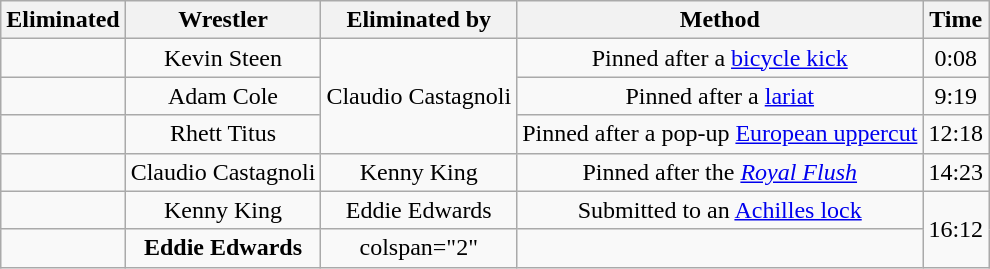<table class="wikitable sortable" style="text-align:center;">
<tr>
<th>Eliminated</th>
<th>Wrestler</th>
<th>Eliminated by</th>
<th>Method</th>
<th>Time</th>
</tr>
<tr>
<td></td>
<td>Kevin Steen</td>
<td rowspan=3>Claudio Castagnoli</td>
<td>Pinned after a <a href='#'>bicycle kick</a></td>
<td>0:08</td>
</tr>
<tr>
<td></td>
<td>Adam Cole</td>
<td>Pinned after a <a href='#'>lariat</a></td>
<td>9:19</td>
</tr>
<tr>
<td></td>
<td>Rhett Titus</td>
<td>Pinned after a pop-up <a href='#'>European uppercut</a></td>
<td>12:18</td>
</tr>
<tr>
<td></td>
<td>Claudio Castagnoli</td>
<td>Kenny King</td>
<td>Pinned after the <em><a href='#'>Royal Flush</a></em></td>
<td>14:23</td>
</tr>
<tr>
<td></td>
<td>Kenny King</td>
<td>Eddie Edwards</td>
<td>Submitted to an <a href='#'>Achilles lock</a></td>
<td rowspan=2>16:12</td>
</tr>
<tr>
<td></td>
<td><strong>Eddie Edwards</strong></td>
<td>colspan="2" </td>
</tr>
</table>
